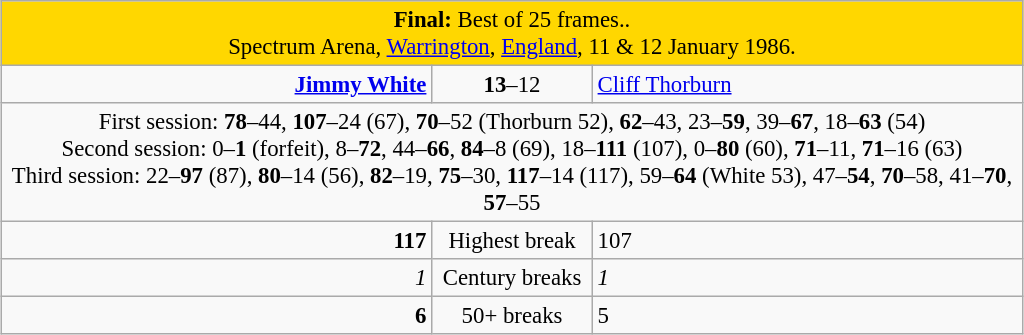<table class="wikitable" style="font-size: 95%; margin: 1em auto 1em auto;">
<tr>
<td colspan="3" align="center" bgcolor="#ffd700"><strong>Final:</strong> Best of 25 frames..<br> Spectrum Arena, <a href='#'>Warrington</a>, <a href='#'>England</a>, 11 & 12 January 1986.</td>
</tr>
<tr>
<td width="280" align="right"><strong><a href='#'>Jimmy White</a></strong> <br></td>
<td width="100" align="center"><strong>13</strong>–12</td>
<td width="280"><a href='#'>Cliff Thorburn</a> <br></td>
</tr>
<tr>
<td colspan="3" align="center" style="font-size: 100%">First session: <strong>78</strong>–44, <strong>107</strong>–24 (67), <strong>70</strong>–52 (Thorburn 52), <strong>62</strong>–43, 23–<strong>59</strong>, 39–<strong>67</strong>, 18–<strong>63</strong> (54)<br>Second session: 0–<strong>1</strong> (forfeit), 8–<strong>72</strong>, 44–<strong>66</strong>, <strong>84</strong>–8 (69), 18–<strong>111</strong> (107), 0–<strong>80</strong> (60), <strong>71</strong>–11, <strong>71</strong>–16 (63)<br>Third session: 22–<strong>97</strong> (87), <strong>80</strong>–14 (56), <strong>82</strong>–19, <strong>75</strong>–30, <strong>117</strong>–14 (117), 59–<strong>64</strong> (White 53), 47–<strong>54</strong>, <strong>70</strong>–58, 41–<strong>70</strong>, <strong>57</strong>–55</td>
</tr>
<tr>
<td align="right"><strong>117</strong></td>
<td align="center">Highest break</td>
<td>107</td>
</tr>
<tr>
<td align="right"><em>1</em></td>
<td align="center">Century breaks</td>
<td><em>1</em></td>
</tr>
<tr>
<td align="right"><strong>6</strong></td>
<td align="center">50+ breaks</td>
<td>5</td>
</tr>
</table>
